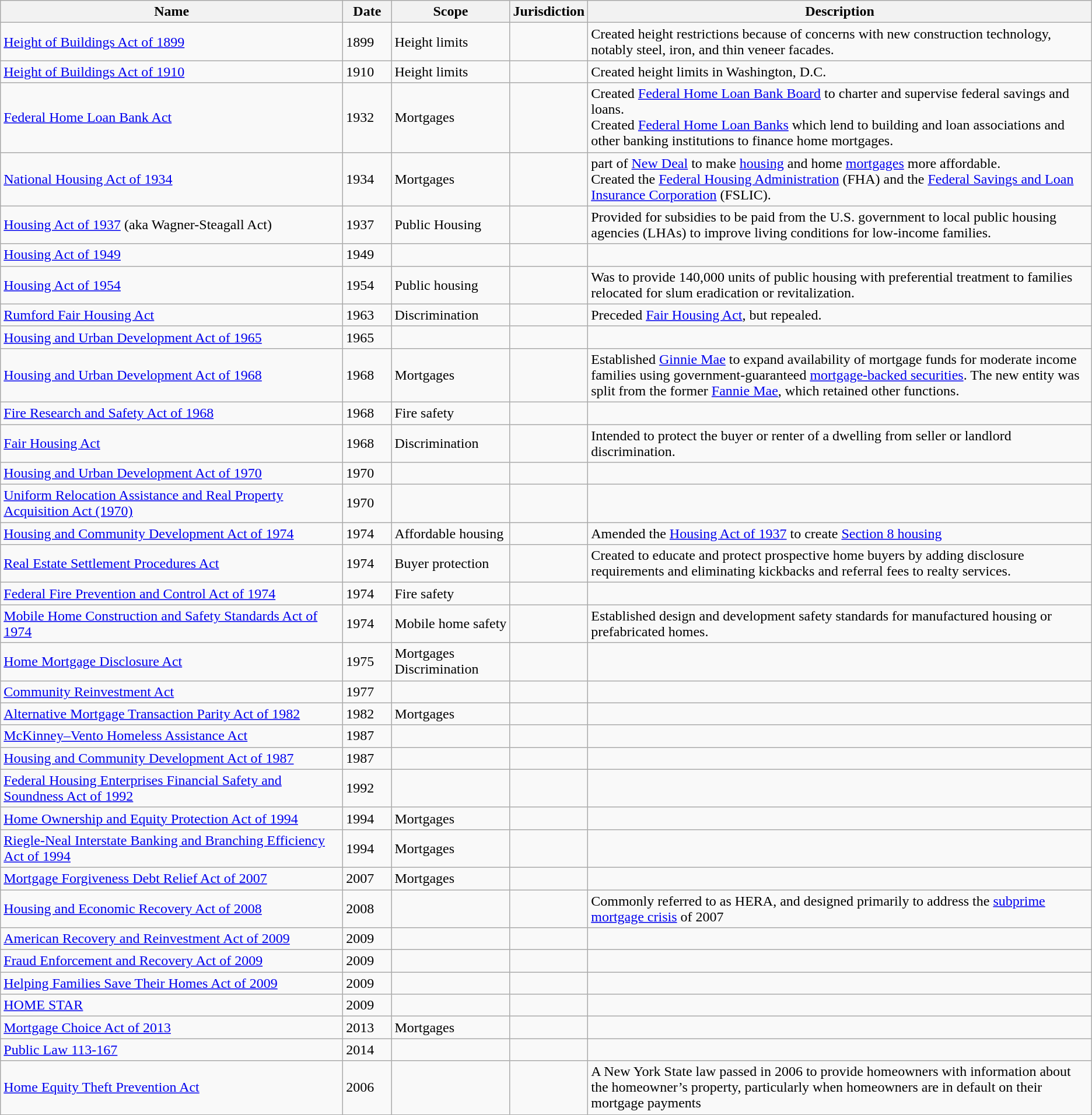<table class="wikitable sortable">
<tr>
<th>Name</th>
<th>Date</th>
<th>Scope</th>
<th>Jurisdiction</th>
<th>Description</th>
</tr>
<tr>
<td style="width:24em;"><a href='#'>Height of Buildings Act of 1899</a></td>
<td style="width:3em;">1899</td>
<td style="width:8em;">Height limits</td>
<td></td>
<td>Created height restrictions because of concerns with new construction technology, notably steel, iron, and thin veneer facades.</td>
</tr>
<tr>
<td><a href='#'>Height of Buildings Act of 1910</a></td>
<td>1910</td>
<td>Height limits</td>
<td></td>
<td>Created height limits in Washington, D.C.</td>
</tr>
<tr>
<td><a href='#'>Federal Home Loan Bank Act</a></td>
<td>1932</td>
<td>Mortgages</td>
<td></td>
<td>Created <a href='#'>Federal Home Loan Bank Board</a> to charter and supervise federal savings and loans. <br>Created <a href='#'>Federal Home Loan Banks</a> which lend to building and loan associations and other banking institutions to finance home mortgages.</td>
</tr>
<tr>
<td><a href='#'>National Housing Act of 1934</a></td>
<td>1934</td>
<td>Mortgages</td>
<td></td>
<td>part of <a href='#'>New Deal</a> to make <a href='#'>housing</a> and home <a href='#'>mortgages</a> more affordable. <br>Created the <a href='#'>Federal Housing Administration</a> (FHA) and the <a href='#'>Federal Savings and Loan Insurance Corporation</a> (FSLIC).</td>
</tr>
<tr>
<td><a href='#'>Housing Act of 1937</a> (aka Wagner-Steagall Act)</td>
<td>1937</td>
<td>Public Housing</td>
<td></td>
<td>Provided for subsidies to be paid from the U.S. government to local public housing agencies (LHAs) to improve living conditions for low-income families.</td>
</tr>
<tr>
<td><a href='#'>Housing Act of 1949</a></td>
<td>1949</td>
<td></td>
<td></td>
<td></td>
</tr>
<tr>
<td><a href='#'>Housing Act of 1954</a></td>
<td>1954</td>
<td>Public housing</td>
<td></td>
<td>Was to provide 140,000 units of public housing with preferential treatment to families relocated for slum eradication or revitalization.</td>
</tr>
<tr>
<td><a href='#'>Rumford Fair Housing Act</a></td>
<td>1963</td>
<td>Discrimination</td>
<td></td>
<td>Preceded <a href='#'>Fair Housing Act</a>, but repealed.</td>
</tr>
<tr>
<td><a href='#'>Housing and Urban Development Act of 1965</a></td>
<td>1965</td>
<td></td>
<td></td>
<td></td>
</tr>
<tr>
<td><a href='#'>Housing and Urban Development Act of 1968</a></td>
<td>1968</td>
<td>Mortgages</td>
<td></td>
<td>Established <a href='#'>Ginnie Mae</a> to expand availability of mortgage funds for moderate income families using government-guaranteed <a href='#'>mortgage-backed securities</a>.  The new entity was split from the former <a href='#'>Fannie Mae</a>, which retained other functions.</td>
</tr>
<tr>
<td><a href='#'>Fire Research and Safety Act of 1968</a></td>
<td>1968</td>
<td>Fire safety</td>
<td></td>
<td></td>
</tr>
<tr>
<td><a href='#'>Fair Housing Act</a></td>
<td>1968</td>
<td>Discrimination</td>
<td></td>
<td>Intended to protect the buyer or renter of a dwelling from seller or landlord discrimination.</td>
</tr>
<tr>
<td><a href='#'>Housing and Urban Development Act of 1970</a></td>
<td>1970</td>
<td></td>
<td></td>
<td></td>
</tr>
<tr>
<td><a href='#'>Uniform Relocation Assistance and Real Property Acquisition Act (1970)</a></td>
<td>1970</td>
<td></td>
<td></td>
<td></td>
</tr>
<tr>
<td><a href='#'>Housing and Community Development Act of 1974</a></td>
<td>1974</td>
<td>Affordable housing</td>
<td></td>
<td>Amended the <a href='#'>Housing Act of 1937</a> to create <a href='#'>Section 8 housing</a></td>
</tr>
<tr>
<td><a href='#'>Real Estate Settlement Procedures Act</a></td>
<td>1974</td>
<td>Buyer protection</td>
<td></td>
<td>Created to educate and protect prospective home buyers by adding disclosure requirements and eliminating kickbacks and referral fees to realty services.</td>
</tr>
<tr>
<td><a href='#'>Federal Fire Prevention and Control Act of 1974</a></td>
<td>1974</td>
<td>Fire safety</td>
<td></td>
<td></td>
</tr>
<tr>
<td><a href='#'>Mobile Home Construction and Safety Standards Act of 1974</a></td>
<td>1974</td>
<td>Mobile home safety</td>
<td></td>
<td>Established design and development safety standards for manufactured housing or prefabricated homes.</td>
</tr>
<tr>
<td><a href='#'>Home Mortgage Disclosure Act</a></td>
<td>1975</td>
<td>Mortgages<br>Discrimination</td>
<td></td>
<td></td>
</tr>
<tr>
<td><a href='#'>Community Reinvestment Act</a></td>
<td>1977</td>
<td></td>
<td></td>
<td></td>
</tr>
<tr>
<td><a href='#'>Alternative Mortgage Transaction Parity Act of 1982</a></td>
<td>1982</td>
<td>Mortgages</td>
<td></td>
<td></td>
</tr>
<tr>
<td><a href='#'>McKinney–Vento Homeless Assistance Act</a></td>
<td>1987</td>
<td></td>
<td></td>
<td></td>
</tr>
<tr>
<td><a href='#'>Housing and Community Development Act of 1987</a></td>
<td>1987</td>
<td></td>
<td></td>
<td></td>
</tr>
<tr>
<td><a href='#'>Federal Housing Enterprises Financial Safety and Soundness Act of 1992</a></td>
<td>1992</td>
<td></td>
<td></td>
<td></td>
</tr>
<tr>
<td><a href='#'>Home Ownership and Equity Protection Act of 1994</a></td>
<td>1994</td>
<td>Mortgages</td>
<td></td>
<td></td>
</tr>
<tr>
<td><a href='#'>Riegle-Neal Interstate Banking and Branching Efficiency Act of 1994</a></td>
<td>1994</td>
<td>Mortgages</td>
<td></td>
<td></td>
</tr>
<tr>
<td><a href='#'>Mortgage Forgiveness Debt Relief Act of 2007</a></td>
<td>2007</td>
<td>Mortgages</td>
<td></td>
<td></td>
</tr>
<tr>
<td><a href='#'>Housing and Economic Recovery Act of 2008</a></td>
<td>2008</td>
<td></td>
<td></td>
<td>Commonly referred to as HERA, and designed primarily to address the <a href='#'>subprime mortgage crisis</a> of 2007</td>
</tr>
<tr>
<td><a href='#'>American Recovery and Reinvestment Act of 2009</a></td>
<td>2009</td>
<td></td>
<td></td>
<td></td>
</tr>
<tr>
<td><a href='#'>Fraud Enforcement and Recovery Act of 2009</a></td>
<td>2009</td>
<td></td>
<td></td>
<td></td>
</tr>
<tr>
<td><a href='#'>Helping Families Save Their Homes Act of 2009</a></td>
<td>2009</td>
<td></td>
<td></td>
<td></td>
</tr>
<tr>
<td><a href='#'>HOME STAR</a></td>
<td>2009</td>
<td></td>
<td></td>
<td></td>
</tr>
<tr>
<td><a href='#'>Mortgage Choice Act of 2013</a></td>
<td>2013</td>
<td>Mortgages</td>
<td></td>
<td></td>
</tr>
<tr>
<td><a href='#'>Public Law 113-167</a></td>
<td>2014</td>
<td></td>
<td></td>
<td></td>
</tr>
<tr>
<td><a href='#'>Home Equity Theft Prevention Act</a></td>
<td>2006</td>
<td></td>
<td></td>
<td>A New York State law passed in 2006 to provide homeowners with information about the homeowner’s property, particularly when homeowners are in default on their mortgage payments</td>
</tr>
</table>
